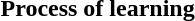<table>
<tr>
<th colspan=3>Process of learning</th>
</tr>
<tr>
<td valign=top><br></td>
<td valign=top><br></td>
<td valign=top><br></td>
</tr>
</table>
